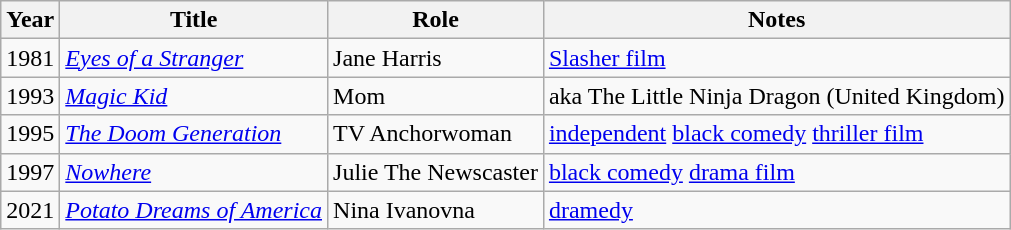<table class="wikitable sortable">
<tr>
<th>Year</th>
<th>Title</th>
<th>Role</th>
<th class="unsortable">Notes</th>
</tr>
<tr>
<td>1981</td>
<td><em><a href='#'>Eyes of a Stranger</a></em></td>
<td>Jane Harris</td>
<td><a href='#'>Slasher film</a></td>
</tr>
<tr>
<td>1993</td>
<td><em><a href='#'>Magic Kid</a></em></td>
<td>Mom</td>
<td>aka The Little Ninja Dragon (United Kingdom)</td>
</tr>
<tr>
<td>1995</td>
<td><em><a href='#'>The Doom Generation</a></em></td>
<td>TV Anchorwoman</td>
<td><a href='#'>independent</a> <a href='#'>black comedy</a> <a href='#'>thriller film</a></td>
</tr>
<tr>
<td>1997</td>
<td><em><a href='#'>Nowhere</a></em></td>
<td>Julie The Newscaster</td>
<td><a href='#'>black comedy</a> <a href='#'>drama film</a></td>
</tr>
<tr>
<td>2021</td>
<td><em><a href='#'>Potato Dreams of America</a></em></td>
<td>Nina Ivanovna</td>
<td><a href='#'>dramedy</a></td>
</tr>
</table>
